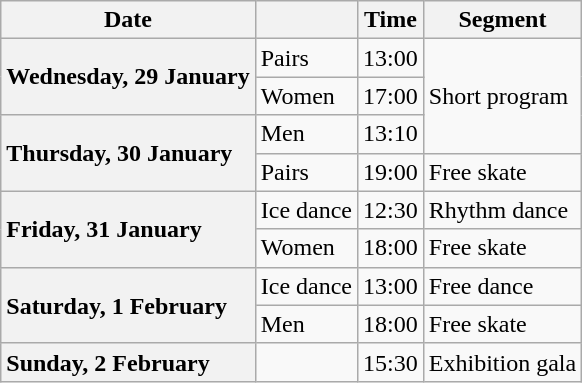<table class="wikitable unsortable" style="text-align:left;">
<tr>
<th scope="col">Date</th>
<th scope="col"></th>
<th scope="col">Time</th>
<th scope="col">Segment</th>
</tr>
<tr>
<th scope="row" style="text-align:left" rowspan="2">Wednesday, 29 January</th>
<td>Pairs</td>
<td>13:00</td>
<td rowspan="3">Short program</td>
</tr>
<tr>
<td>Women</td>
<td>17:00</td>
</tr>
<tr>
<th scope="row" style="text-align:left" rowspan="2">Thursday, 30 January</th>
<td>Men</td>
<td>13:10</td>
</tr>
<tr>
<td>Pairs</td>
<td>19:00</td>
<td>Free skate</td>
</tr>
<tr>
<th scope="row" style="text-align:left" rowspan="2">Friday, 31 January</th>
<td>Ice dance</td>
<td>12:30</td>
<td>Rhythm dance</td>
</tr>
<tr>
<td>Women</td>
<td>18:00</td>
<td>Free skate</td>
</tr>
<tr>
<th scope="row" style="text-align:left" rowspan="2">Saturday, 1 February</th>
<td>Ice dance</td>
<td>13:00</td>
<td>Free dance</td>
</tr>
<tr>
<td>Men</td>
<td>18:00</td>
<td>Free skate</td>
</tr>
<tr>
<th scope="row" style="text-align:left">Sunday, 2 February</th>
<td></td>
<td>15:30</td>
<td>Exhibition gala</td>
</tr>
</table>
